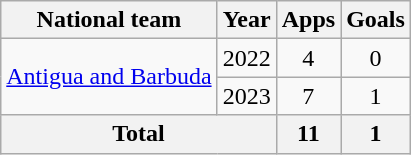<table class="wikitable" style="text-align: center;">
<tr>
<th>National team</th>
<th>Year</th>
<th>Apps</th>
<th>Goals</th>
</tr>
<tr>
<td rowspan="2"><a href='#'>Antigua and Barbuda</a></td>
<td>2022</td>
<td>4</td>
<td>0</td>
</tr>
<tr>
<td>2023</td>
<td>7</td>
<td>1</td>
</tr>
<tr>
<th colspan="2">Total</th>
<th>11</th>
<th>1</th>
</tr>
</table>
